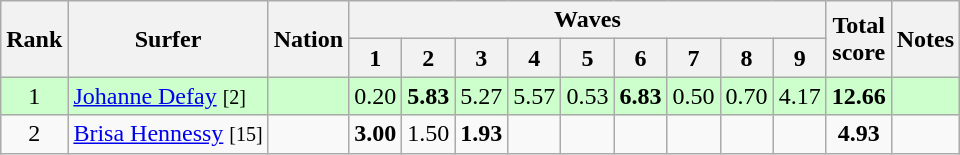<table class="wikitable sortable" style="text-align:center">
<tr>
<th rowspan=2>Rank</th>
<th rowspan=2>Surfer</th>
<th rowspan=2>Nation</th>
<th colspan=9>Waves</th>
<th rowspan=2>Total<br>score</th>
<th rowspan=2>Notes</th>
</tr>
<tr>
<th>1</th>
<th>2</th>
<th>3</th>
<th>4</th>
<th>5</th>
<th>6</th>
<th>7</th>
<th>8</th>
<th>9</th>
</tr>
<tr bgcolor=ccffcc>
<td>1</td>
<td align=left><a href='#'>Johanne Defay</a> <small>[2]</small></td>
<td align=left></td>
<td>0.20</td>
<td><strong>5.83</strong></td>
<td>5.27</td>
<td>5.57</td>
<td>0.53</td>
<td><strong>6.83</strong></td>
<td>0.50</td>
<td>0.70</td>
<td>4.17</td>
<td><strong>12.66</strong></td>
<td></td>
</tr>
<tr>
<td>2</td>
<td align=left><a href='#'>Brisa Hennessy</a> <small>[15]</small></td>
<td align=left></td>
<td><strong>3.00</strong></td>
<td>1.50</td>
<td><strong>1.93</strong></td>
<td></td>
<td></td>
<td></td>
<td></td>
<td></td>
<td></td>
<td><strong>4.93</strong></td>
<td></td>
</tr>
</table>
